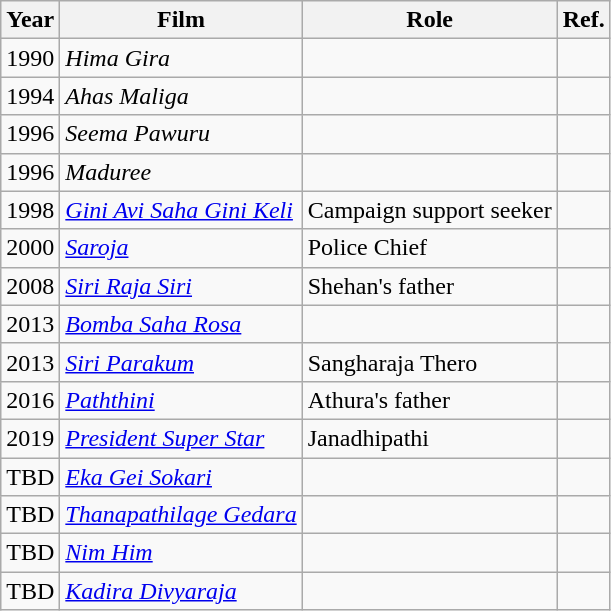<table class="wikitable">
<tr>
<th>Year</th>
<th>Film</th>
<th>Role</th>
<th>Ref.</th>
</tr>
<tr>
<td>1990</td>
<td><em>Hima Gira</em></td>
<td></td>
<td></td>
</tr>
<tr>
<td>1994</td>
<td><em>Ahas Maliga</em></td>
<td></td>
<td></td>
</tr>
<tr>
<td>1996</td>
<td><em>Seema Pawuru</em></td>
<td></td>
<td></td>
</tr>
<tr>
<td>1996</td>
<td><em>Maduree</em></td>
<td></td>
<td></td>
</tr>
<tr>
<td>1998</td>
<td><em><a href='#'>Gini Avi Saha Gini Keli</a></em></td>
<td>Campaign support seeker</td>
<td></td>
</tr>
<tr>
<td>2000</td>
<td><em><a href='#'>Saroja</a></em></td>
<td>Police Chief</td>
<td></td>
</tr>
<tr>
<td>2008</td>
<td><em><a href='#'>Siri Raja Siri</a></em></td>
<td>Shehan's father</td>
<td></td>
</tr>
<tr>
<td>2013</td>
<td><em><a href='#'>Bomba Saha Rosa</a></em></td>
<td></td>
<td></td>
</tr>
<tr>
<td>2013</td>
<td><em><a href='#'>Siri Parakum</a></em></td>
<td>Sangharaja Thero</td>
<td></td>
</tr>
<tr>
<td>2016</td>
<td><em><a href='#'>Paththini</a></em></td>
<td>Athura's father</td>
<td></td>
</tr>
<tr>
<td>2019</td>
<td><em><a href='#'>President Super Star</a></em></td>
<td>Janadhipathi</td>
<td></td>
</tr>
<tr>
<td>TBD</td>
<td><em><a href='#'>Eka Gei Sokari</a></em></td>
<td></td>
<td></td>
</tr>
<tr>
<td>TBD</td>
<td><em><a href='#'>Thanapathilage Gedara</a></em></td>
<td></td>
<td></td>
</tr>
<tr>
<td>TBD</td>
<td><em><a href='#'>Nim Him</a></em></td>
<td></td>
<td></td>
</tr>
<tr>
<td>TBD</td>
<td><em><a href='#'>Kadira Divyaraja</a></em></td>
<td></td>
<td></td>
</tr>
</table>
